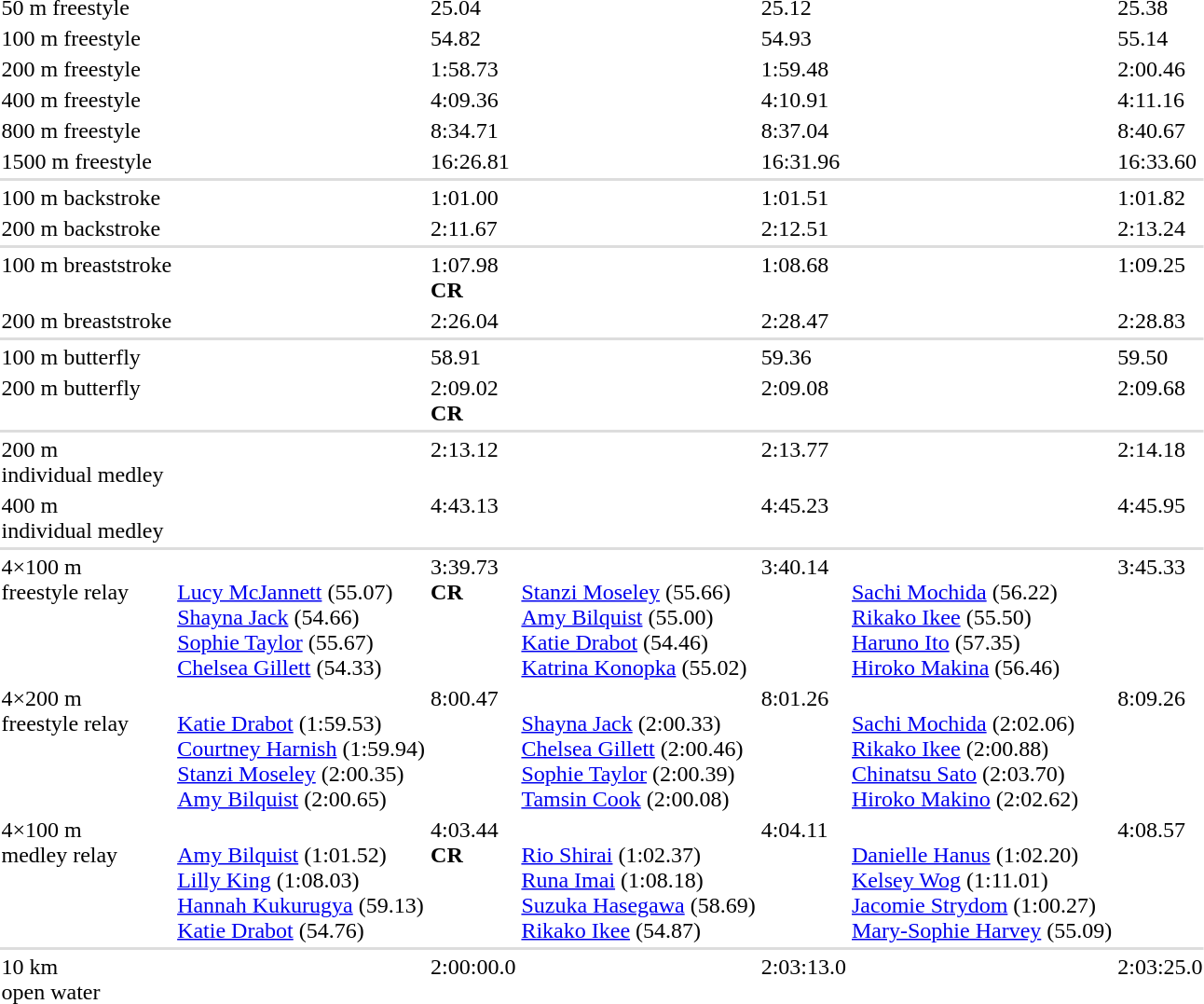<table>
<tr valign="top">
<td>50 m freestyle</td>
<td></td>
<td>25.04</td>
<td></td>
<td>25.12</td>
<td></td>
<td>25.38</td>
</tr>
<tr valign="top">
<td>100 m freestyle</td>
<td></td>
<td>54.82</td>
<td></td>
<td>54.93</td>
<td></td>
<td>55.14</td>
</tr>
<tr valign="top">
<td>200 m freestyle</td>
<td></td>
<td>1:58.73</td>
<td></td>
<td>1:59.48</td>
<td></td>
<td>2:00.46</td>
</tr>
<tr valign="top">
<td>400 m freestyle</td>
<td></td>
<td>4:09.36</td>
<td></td>
<td>4:10.91</td>
<td></td>
<td>4:11.16</td>
</tr>
<tr valign="top">
<td>800 m freestyle</td>
<td></td>
<td>8:34.71</td>
<td></td>
<td>8:37.04</td>
<td></td>
<td>8:40.67</td>
</tr>
<tr valign="top">
<td>1500 m freestyle</td>
<td></td>
<td>16:26.81</td>
<td></td>
<td>16:31.96</td>
<td></td>
<td>16:33.60</td>
</tr>
<tr bgcolor=#DDDDDD>
<td colspan=7></td>
</tr>
<tr valign="top">
<td>100 m backstroke</td>
<td></td>
<td>1:01.00</td>
<td></td>
<td>1:01.51</td>
<td></td>
<td>1:01.82</td>
</tr>
<tr valign="top">
<td>200 m backstroke</td>
<td></td>
<td>2:11.67</td>
<td></td>
<td>2:12.51</td>
<td></td>
<td>2:13.24</td>
</tr>
<tr bgcolor=#DDDDDD>
<td colspan=7></td>
</tr>
<tr valign="top">
<td>100 m breaststroke</td>
<td></td>
<td>1:07.98<br><strong>CR</strong></td>
<td></td>
<td>1:08.68</td>
<td></td>
<td>1:09.25</td>
</tr>
<tr valign="top">
<td>200 m breaststroke</td>
<td></td>
<td>2:26.04</td>
<td></td>
<td>2:28.47</td>
<td></td>
<td>2:28.83</td>
</tr>
<tr bgcolor=#DDDDDD>
<td colspan=7></td>
</tr>
<tr valign="top">
<td>100 m butterfly</td>
<td></td>
<td>58.91</td>
<td></td>
<td>59.36</td>
<td></td>
<td>59.50</td>
</tr>
<tr valign="top">
<td>200 m butterfly</td>
<td></td>
<td>2:09.02<br><strong>CR</strong></td>
<td></td>
<td>2:09.08</td>
<td></td>
<td>2:09.68</td>
</tr>
<tr bgcolor=#DDDDDD>
<td colspan=7></td>
</tr>
<tr valign="top">
<td>200 m<br>individual medley</td>
<td></td>
<td>2:13.12</td>
<td></td>
<td>2:13.77</td>
<td></td>
<td>2:14.18</td>
</tr>
<tr valign="top">
<td>400 m<br>individual medley</td>
<td></td>
<td>4:43.13</td>
<td></td>
<td>4:45.23</td>
<td></td>
<td>4:45.95</td>
</tr>
<tr bgcolor=#DDDDDD>
<td colspan=7></td>
</tr>
<tr valign="top">
<td>4×100 m<br>freestyle relay</td>
<td><br><a href='#'>Lucy McJannett</a> (55.07)<br><a href='#'>Shayna Jack</a> (54.66)<br><a href='#'>Sophie Taylor</a> (55.67)<br><a href='#'>Chelsea Gillett</a> (54.33)</td>
<td>3:39.73<br><strong>CR</strong></td>
<td><br><a href='#'>Stanzi Moseley</a> (55.66)<br><a href='#'>Amy Bilquist</a> (55.00)<br><a href='#'>Katie Drabot</a> (54.46)<br><a href='#'>Katrina Konopka</a> (55.02)</td>
<td>3:40.14</td>
<td><br><a href='#'>Sachi Mochida</a> (56.22)<br><a href='#'>Rikako Ikee</a> (55.50)<br><a href='#'>Haruno Ito</a> (57.35)<br><a href='#'>Hiroko Makina</a> (56.46)</td>
<td>3:45.33</td>
</tr>
<tr valign="top">
<td>4×200 m<br>freestyle relay</td>
<td><br><a href='#'>Katie Drabot</a> (1:59.53)<br><a href='#'>Courtney Harnish</a> (1:59.94)<br><a href='#'>Stanzi Moseley</a> (2:00.35)<br><a href='#'>Amy Bilquist</a> (2:00.65)</td>
<td>8:00.47</td>
<td><br><a href='#'>Shayna Jack</a> (2:00.33)<br><a href='#'>Chelsea Gillett</a> (2:00.46)<br><a href='#'>Sophie Taylor</a> (2:00.39)<br><a href='#'>Tamsin Cook</a> (2:00.08)</td>
<td>8:01.26</td>
<td><br><a href='#'>Sachi Mochida</a> (2:02.06)<br><a href='#'>Rikako Ikee</a> (2:00.88)<br><a href='#'>Chinatsu Sato</a> (2:03.70)<br><a href='#'>Hiroko Makino</a> (2:02.62)</td>
<td>8:09.26</td>
</tr>
<tr valign="top">
<td>4×100 m<br>medley relay</td>
<td><br><a href='#'>Amy Bilquist</a> (1:01.52)<br><a href='#'>Lilly King</a> (1:08.03)<br><a href='#'>Hannah Kukurugya</a> (59.13)<br><a href='#'>Katie Drabot</a> (54.76)</td>
<td>4:03.44<br><strong>CR</strong></td>
<td><br><a href='#'>Rio Shirai</a> (1:02.37)<br><a href='#'>Runa Imai</a> (1:08.18)<br><a href='#'>Suzuka Hasegawa</a> (58.69)<br><a href='#'>Rikako Ikee</a> (54.87)</td>
<td>4:04.11</td>
<td><br><a href='#'>Danielle Hanus</a> (1:02.20)<br><a href='#'>Kelsey Wog</a> (1:11.01)<br><a href='#'>Jacomie Strydom</a> (1:00.27)<br><a href='#'>Mary-Sophie Harvey</a> (55.09)</td>
<td>4:08.57</td>
</tr>
<tr bgcolor=#DDDDDD>
<td colspan=7></td>
</tr>
<tr valign="top">
<td>10 km<br>open water</td>
<td></td>
<td>2:00:00.0</td>
<td></td>
<td>2:03:13.0</td>
<td></td>
<td>2:03:25.0</td>
</tr>
</table>
